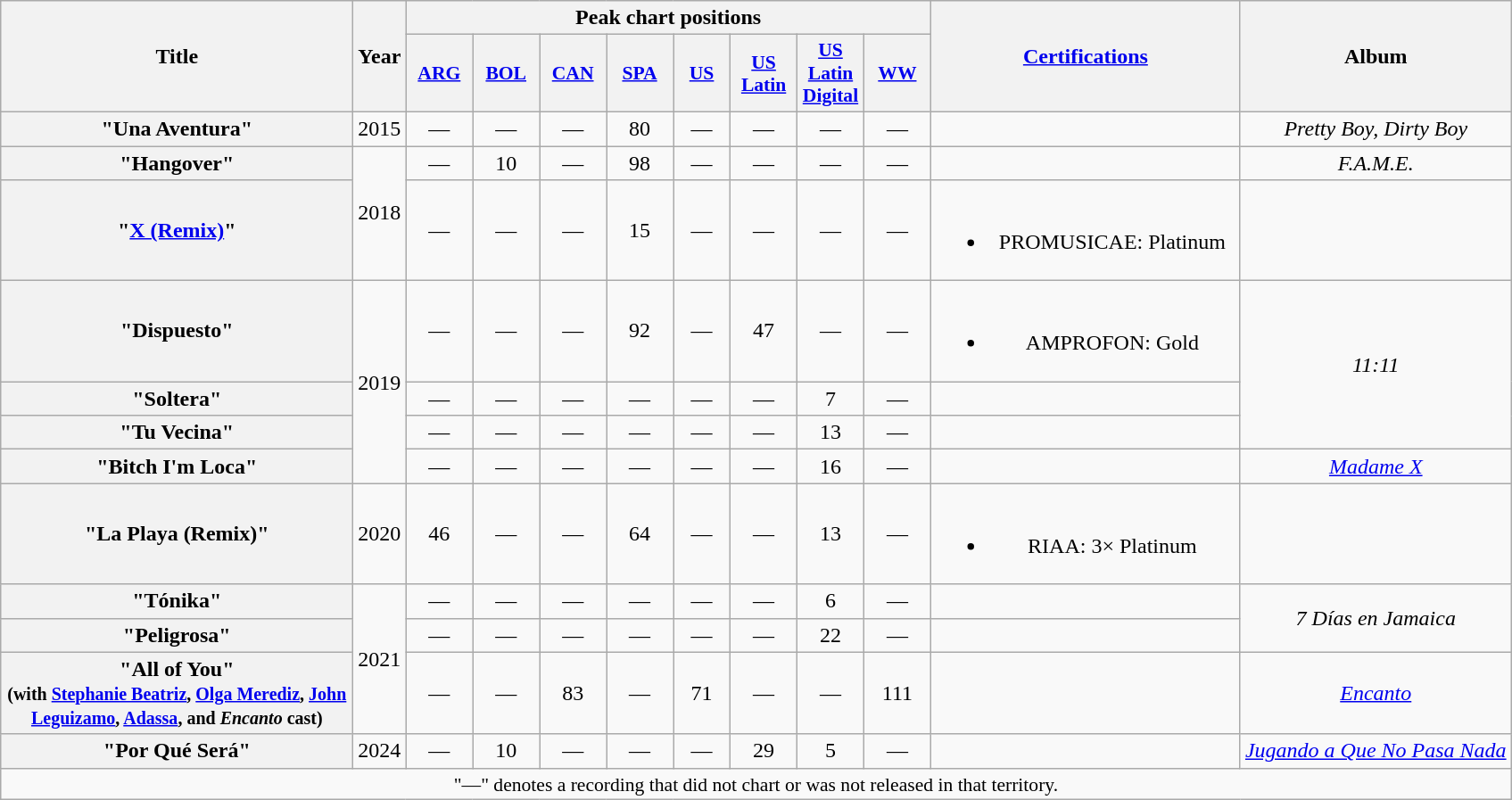<table class="wikitable plainrowheaders" style="text-align:center;">
<tr>
<th scope="col" rowspan="2" style="width:16em;">Title</th>
<th scope="col" rowspan="2">Year</th>
<th scope="col" colspan="8">Peak chart positions</th>
<th scope="col" rowspan="2" style="width:14em;"><a href='#'>Certifications</a></th>
<th scope="col" rowspan="2">Album</th>
</tr>
<tr>
<th scope="col" style="width:3em;font-size:90%;"><a href='#'>ARG</a><br></th>
<th scope="col" style="width:3em;font-size:90%;"><a href='#'>BOL</a><br></th>
<th scope="col" style="width:3em;font-size:90%;"><a href='#'>CAN</a><br></th>
<th scope="col" style="width:3em;font-size:90%;"><a href='#'>SPA</a><br></th>
<th scope="col" style="width:2.5em;font-size:90%;"><a href='#'>US</a><br></th>
<th scope="col" style="width:3em;font-size:90%;"><a href='#'>US<br>Latin</a><br></th>
<th scope="col" style="width:3em;font-size:90%;"><a href='#'>US<br>Latin<br>Digital</a><br></th>
<th scope="col" style="width:3em;font-size:90%;"><a href='#'>WW</a><br></th>
</tr>
<tr>
<th scope="row">"Una Aventura"<br></th>
<td>2015</td>
<td>—</td>
<td>—</td>
<td>—</td>
<td>80</td>
<td>—</td>
<td>—</td>
<td>—</td>
<td>—</td>
<td></td>
<td><em>Pretty Boy, Dirty Boy</em></td>
</tr>
<tr>
<th scope="row">"Hangover"<br></th>
<td rowspan="2">2018</td>
<td>—</td>
<td>10</td>
<td>—</td>
<td>98</td>
<td>—</td>
<td>—</td>
<td>—</td>
<td>—</td>
<td></td>
<td><em>F.A.M.E.</em></td>
</tr>
<tr>
<th scope="row">"<a href='#'>X (Remix)</a>"<br></th>
<td>—</td>
<td>—</td>
<td>—</td>
<td>15</td>
<td>—</td>
<td>—</td>
<td>—</td>
<td>—</td>
<td><br><ul><li>PROMUSICAE: Platinum</li></ul></td>
<td></td>
</tr>
<tr>
<th scope="row">"Dispuesto"<br></th>
<td rowspan="4">2019</td>
<td>—</td>
<td>—</td>
<td>—</td>
<td>92</td>
<td>—</td>
<td>47</td>
<td>—</td>
<td>—</td>
<td><br><ul><li>AMPROFON: Gold</li></ul></td>
<td rowspan="3"><em>11:11</em></td>
</tr>
<tr>
<th scope="row">"Soltera"<br></th>
<td>—</td>
<td>—</td>
<td>—</td>
<td>—</td>
<td>—</td>
<td>—</td>
<td>7</td>
<td>—</td>
<td></td>
</tr>
<tr>
<th scope="row">"Tu Vecina"<br></th>
<td>—</td>
<td>—</td>
<td>—</td>
<td>—</td>
<td>—</td>
<td>—</td>
<td>13</td>
<td>—</td>
<td></td>
</tr>
<tr>
<th scope="row">"Bitch I'm Loca"<br></th>
<td>—</td>
<td>—</td>
<td>—</td>
<td>—</td>
<td>—</td>
<td>—</td>
<td>16</td>
<td>—</td>
<td></td>
<td><em><a href='#'>Madame X</a></em></td>
</tr>
<tr>
<th scope="row">"La Playa (Remix)"<br></th>
<td>2020</td>
<td>46</td>
<td>—</td>
<td>—</td>
<td>64</td>
<td>—</td>
<td>—</td>
<td>13</td>
<td>—</td>
<td><br><ul><li>RIAA: 3× Platinum </li></ul></td>
<td></td>
</tr>
<tr>
<th scope="row">"Tónika"<br></th>
<td rowspan="3">2021</td>
<td>—</td>
<td>—</td>
<td>—</td>
<td>—</td>
<td>—</td>
<td>—</td>
<td>6</td>
<td>—</td>
<td></td>
<td rowspan="2"><em>7 Días en Jamaica</em></td>
</tr>
<tr>
<th scope="row">"Peligrosa"</th>
<td>—</td>
<td>—</td>
<td>—</td>
<td>—</td>
<td>—</td>
<td>—</td>
<td>22</td>
<td>—</td>
<td></td>
</tr>
<tr>
<th scope="row">"All of You"<br><small>(with <a href='#'>Stephanie Beatriz</a>, <a href='#'>Olga Merediz</a>, <a href='#'>John Leguizamo</a>, <a href='#'>Adassa</a>, and <em>Encanto</em> cast)</small></th>
<td>—</td>
<td>—</td>
<td>83</td>
<td>—</td>
<td>71</td>
<td>—</td>
<td>—</td>
<td>111</td>
<td></td>
<td><em><a href='#'>Encanto</a></em></td>
</tr>
<tr>
<th scope="row">"Por Qué Será"<br></th>
<td>2024</td>
<td>—</td>
<td>10</td>
<td>—</td>
<td>—</td>
<td>—</td>
<td>29</td>
<td>5</td>
<td>—</td>
<td></td>
<td><em><a href='#'>Jugando a Que No Pasa Nada</a></em></td>
</tr>
<tr>
<td colspan="16" style="font-size:90%">"—" denotes a recording that did not chart or was not released in that territory.</td>
</tr>
</table>
